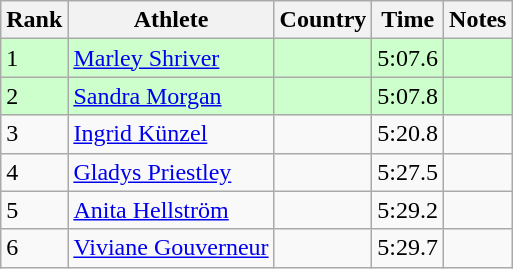<table class="wikitable">
<tr>
<th>Rank</th>
<th>Athlete</th>
<th>Country</th>
<th>Time</th>
<th>Notes</th>
</tr>
<tr bgcolor=#CCFFCC>
<td>1</td>
<td><a href='#'>Marley Shriver</a></td>
<td></td>
<td>5:07.6</td>
<td align=center></td>
</tr>
<tr bgcolor=#CCFFCC>
<td>2</td>
<td><a href='#'>Sandra Morgan</a></td>
<td></td>
<td>5:07.8</td>
<td align=center></td>
</tr>
<tr>
<td>3</td>
<td><a href='#'>Ingrid Künzel</a></td>
<td></td>
<td>5:20.8</td>
<td align=center></td>
</tr>
<tr>
<td>4</td>
<td><a href='#'>Gladys Priestley</a></td>
<td></td>
<td>5:27.5</td>
<td align=center></td>
</tr>
<tr>
<td>5</td>
<td><a href='#'>Anita Hellström</a></td>
<td></td>
<td>5:29.2</td>
<td align=center></td>
</tr>
<tr>
<td>6</td>
<td><a href='#'>Viviane Gouverneur</a></td>
<td></td>
<td>5:29.7</td>
<td align=center></td>
</tr>
</table>
